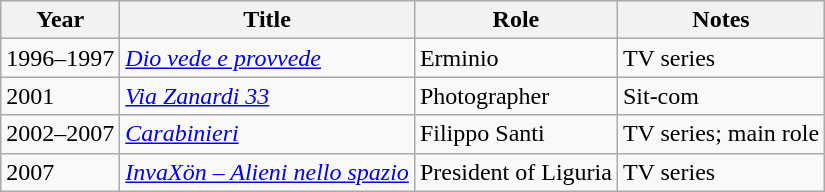<table class="wikitable sortable">
<tr>
<th>Year</th>
<th>Title</th>
<th>Role</th>
<th class="unsortable">Notes</th>
</tr>
<tr>
<td>1996–1997</td>
<td><em><a href='#'>Dio vede e provvede</a></em></td>
<td>Erminio</td>
<td>TV series</td>
</tr>
<tr>
<td>2001</td>
<td><em><a href='#'>Via Zanardi 33</a></em></td>
<td>Photographer</td>
<td>Sit-com</td>
</tr>
<tr>
<td>2002–2007</td>
<td><em><a href='#'>Carabinieri</a></em></td>
<td>Filippo Santi</td>
<td>TV series; main role</td>
</tr>
<tr>
<td>2007</td>
<td><em><a href='#'>InvaXön – Alieni nello spazio</a></em></td>
<td>President of Liguria</td>
<td>TV series</td>
</tr>
</table>
